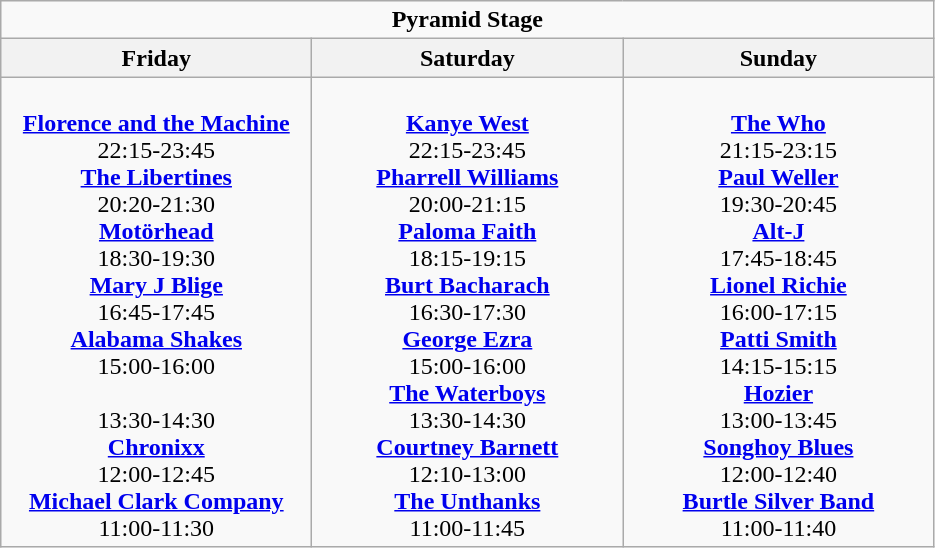<table class="wikitable">
<tr>
<td colspan="3" style="text-align:center;"><strong>Pyramid Stage</strong></td>
</tr>
<tr>
<th>Friday</th>
<th>Saturday</th>
<th>Sunday</th>
</tr>
<tr>
<td style="text-align:center; vertical-align:top; width:200px;"><br><strong><a href='#'>Florence and the Machine</a></strong>
<br>22:15-23:45
<br><strong><a href='#'>The Libertines</a></strong>
<br>20:20-21:30
<br><strong><a href='#'>Motörhead</a></strong>
<br>18:30-19:30
<br><strong><a href='#'>Mary J Blige</a></strong>
<br>16:45-17:45
<br><strong><a href='#'>Alabama Shakes</a></strong>
<br>15:00-16:00
<br><strong> </strong>
<br>13:30-14:30
<br><strong><a href='#'>Chronixx</a></strong>
<br>12:00-12:45
<br><strong><a href='#'>Michael Clark Company</a></strong>
<br>11:00-11:30</td>
<td style="text-align:center; vertical-align:top; width:200px;"><br><strong><a href='#'>Kanye West</a></strong>
<br>22:15-23:45
<br><strong><a href='#'>Pharrell Williams</a></strong>
<br>20:00-21:15
<br><strong><a href='#'>Paloma Faith</a></strong>
<br>18:15-19:15
<br><strong><a href='#'>Burt Bacharach</a></strong>
<br>16:30-17:30
<br><strong><a href='#'>George Ezra</a></strong>
<br>15:00-16:00
<br><strong><a href='#'>The Waterboys</a></strong>
<br>13:30-14:30
<br><strong><a href='#'>Courtney Barnett</a></strong>
<br>12:10-13:00
<br><strong><a href='#'>The Unthanks</a></strong>
<br>11:00-11:45</td>
<td style="text-align:center; vertical-align:top; width:200px;"><br><strong><a href='#'>The Who</a></strong>
<br>21:15-23:15
<br><strong><a href='#'>Paul Weller</a></strong>
<br>19:30-20:45
<br><strong><a href='#'>Alt-J</a></strong>
<br>17:45-18:45
<br><strong><a href='#'>Lionel Richie</a></strong>
<br>16:00-17:15
<br><strong><a href='#'>Patti Smith</a></strong>
<br>14:15-15:15
<br><strong><a href='#'>Hozier</a></strong>
<br>13:00-13:45
<br><strong><a href='#'>Songhoy Blues</a></strong>
<br>12:00-12:40
<br><strong><a href='#'>Burtle Silver Band</a></strong>
<br>11:00-11:40</td>
</tr>
</table>
